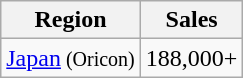<table class="wikitable" style="text-align:center;">
<tr>
<th>Region</th>
<th>Sales</th>
</tr>
<tr>
<td align="left"><a href='#'>Japan</a><small> (Oricon)</small></td>
<td>188,000+</td>
</tr>
</table>
